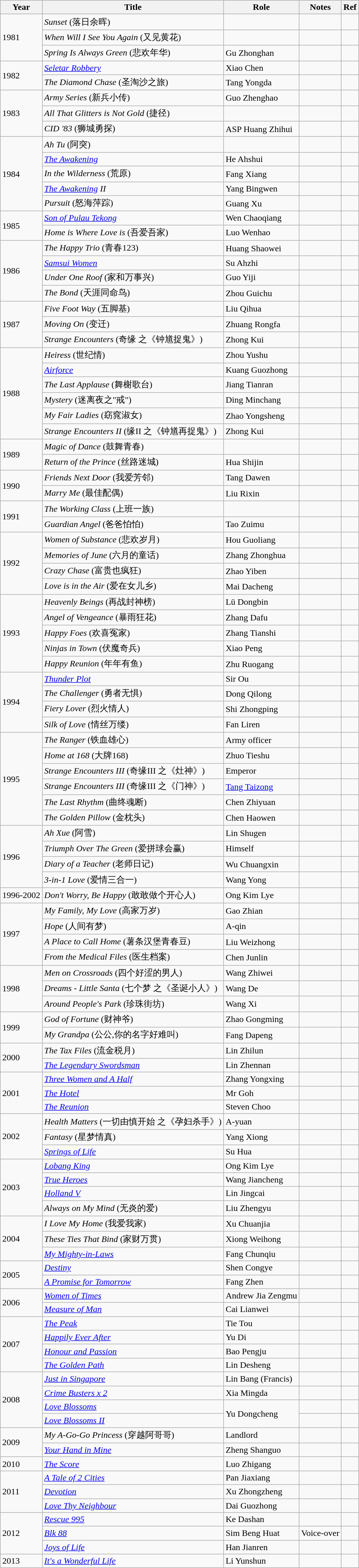<table class="wikitable sortable">
<tr>
<th>Year</th>
<th>Title</th>
<th>Role</th>
<th class="unsortable">Notes</th>
<th class="unsortable">Ref</th>
</tr>
<tr>
<td rowspan="3">1981</td>
<td><em>Sunset</em> (落日余晖)</td>
<td></td>
<td></td>
<td></td>
</tr>
<tr>
<td><em>When Will I See You Again</em> (又见黄花)</td>
<td></td>
<td></td>
<td></td>
</tr>
<tr>
<td><em>Spring Is Always Green</em> (悲欢年华)</td>
<td>Gu Zhonghan</td>
<td></td>
<td></td>
</tr>
<tr>
<td rowspan="2">1982</td>
<td><em><a href='#'>Seletar Robbery</a></em></td>
<td>Xiao Chen</td>
<td></td>
<td></td>
</tr>
<tr>
<td><em>The Diamond Chase</em> (圣淘沙之旅)</td>
<td>Tang Yongda</td>
<td></td>
<td></td>
</tr>
<tr>
<td rowspan="3">1983</td>
<td><em>Army Series</em> (新兵小传)</td>
<td>Guo Zhenghao</td>
<td></td>
<td></td>
</tr>
<tr>
<td><em>All That Glitters is Not Gold</em> (捷径)</td>
<td></td>
<td></td>
<td></td>
</tr>
<tr>
<td><em>CID '83</em> (狮城勇探)</td>
<td>ASP Huang Zhihui</td>
<td></td>
<td></td>
</tr>
<tr>
<td rowspan="5">1984</td>
<td><em>Ah Tu</em> (阿突)</td>
<td></td>
<td></td>
<td></td>
</tr>
<tr>
<td><em><a href='#'>The Awakening</a></em></td>
<td>He Ahshui</td>
<td></td>
<td></td>
</tr>
<tr>
<td><em>In the Wilderness</em> (荒原)</td>
<td>Fang Xiang</td>
<td></td>
<td></td>
</tr>
<tr>
<td><em><a href='#'>The Awakening</a> II</em></td>
<td>Yang Bingwen</td>
<td></td>
<td></td>
</tr>
<tr>
<td><em>Pursuit</em> (怒海萍踪)</td>
<td>Guang Xu</td>
<td></td>
<td></td>
</tr>
<tr>
<td rowspan="2">1985</td>
<td><em><a href='#'>Son of Pulau Tekong</a></em></td>
<td>Wen Chaoqiang</td>
<td></td>
<td></td>
</tr>
<tr>
<td><em>Home is Where Love is</em> (吾爱吾家)</td>
<td>Luo Wenhao</td>
<td></td>
<td></td>
</tr>
<tr>
<td rowspan="4">1986</td>
<td><em>The Happy Trio</em> (青春123)</td>
<td>Huang Shaowei</td>
<td></td>
<td></td>
</tr>
<tr>
<td><em><a href='#'>Samsui Women</a></em></td>
<td>Su Ahzhi</td>
<td></td>
<td></td>
</tr>
<tr>
<td><em>Under One Roof</em> (家和万事兴)</td>
<td>Guo Yiji</td>
<td></td>
<td></td>
</tr>
<tr>
<td><em>The Bond</em> (天涯同命鸟)</td>
<td>Zhou Guichu</td>
<td></td>
<td></td>
</tr>
<tr>
<td rowspan="3">1987</td>
<td><em>Five Foot Way</em> (五脚基)</td>
<td>Liu Qihua</td>
<td></td>
<td></td>
</tr>
<tr>
<td><em>Moving On</em> (变迁)</td>
<td>Zhuang Rongfa</td>
<td></td>
<td></td>
</tr>
<tr>
<td><em>Strange Encounters</em> (奇缘 之《钟馗捉鬼》)</td>
<td>Zhong Kui</td>
<td></td>
<td></td>
</tr>
<tr>
<td rowspan="6">1988</td>
<td><em>Heiress</em> (世纪情)</td>
<td>Zhou Yushu</td>
<td></td>
<td></td>
</tr>
<tr>
<td><em><a href='#'>Airforce</a></em></td>
<td>Kuang Guozhong</td>
<td></td>
<td></td>
</tr>
<tr>
<td><em>The Last Applause</em> (舞榭歌台)</td>
<td>Jiang Tianran</td>
<td></td>
<td></td>
</tr>
<tr>
<td><em>Mystery</em> (迷离夜之"戒")</td>
<td>Ding Minchang</td>
<td></td>
<td></td>
</tr>
<tr>
<td><em>My Fair Ladies</em> (窈窕淑女)</td>
<td>Zhao Yongsheng</td>
<td></td>
<td></td>
</tr>
<tr>
<td><em>Strange Encounters II</em> (缘II 之《钟馗再捉鬼》)</td>
<td>Zhong Kui</td>
<td></td>
<td></td>
</tr>
<tr>
<td rowspan="2">1989</td>
<td><em>Magic of Dance</em> (鼓舞青春)</td>
<td></td>
<td></td>
<td></td>
</tr>
<tr>
<td><em>Return of the Prince</em> (丝路迷城)</td>
<td>Hua Shijin</td>
<td></td>
<td></td>
</tr>
<tr>
<td rowspan="2">1990</td>
<td><em>Friends Next Door</em> (我爱芳邻)</td>
<td>Tang Dawen</td>
<td></td>
<td></td>
</tr>
<tr>
<td><em>Marry Me</em> (最佳配偶)</td>
<td>Liu Rixin</td>
<td></td>
<td></td>
</tr>
<tr>
<td rowspan="2">1991</td>
<td><em>The Working Class</em> (上班一族)</td>
<td></td>
<td></td>
<td></td>
</tr>
<tr>
<td><em>Guardian Angel</em> (爸爸怕怕)</td>
<td>Tao Zuimu</td>
<td></td>
<td></td>
</tr>
<tr>
<td rowspan="4">1992</td>
<td><em>Women of Substance</em> (悲欢岁月)</td>
<td>Hou Guoliang</td>
<td></td>
<td></td>
</tr>
<tr>
<td><em>Memories of June</em> (六月的童话)</td>
<td>Zhang Zhonghua</td>
<td></td>
<td></td>
</tr>
<tr>
<td><em>Crazy Chase</em> (富贵也疯狂)</td>
<td>Zhao Yiben</td>
<td></td>
<td></td>
</tr>
<tr>
<td><em>Love is in the Air</em> (爱在女儿乡)</td>
<td>Mai Dacheng</td>
<td></td>
<td></td>
</tr>
<tr>
<td rowspan="5">1993</td>
<td><em>Heavenly Beings</em> (再战封神榜)</td>
<td>Lü Dongbin</td>
<td></td>
<td></td>
</tr>
<tr>
<td><em>Angel of Vengeance</em> (暴雨狂花)</td>
<td>Zhang Dafu</td>
<td></td>
<td></td>
</tr>
<tr>
<td><em>Happy Foes</em> (欢喜冤家)</td>
<td>Zhang Tianshi</td>
<td></td>
<td></td>
</tr>
<tr>
<td><em>Ninjas in Town</em> (伏魔奇兵)</td>
<td>Xiao Peng</td>
<td></td>
<td></td>
</tr>
<tr>
<td><em>Happy Reunion</em> (年年有鱼)</td>
<td>Zhu Ruogang</td>
<td></td>
<td></td>
</tr>
<tr>
<td rowspan="4">1994</td>
<td><em><a href='#'>Thunder Plot</a></em></td>
<td>Sir Ou</td>
<td></td>
<td></td>
</tr>
<tr>
<td><em>The Challenger</em> (勇者无惧)</td>
<td>Dong Qilong</td>
<td></td>
<td></td>
</tr>
<tr>
<td><em>Fiery Lover</em> (烈火情人)</td>
<td>Shi Zhongping</td>
<td></td>
<td></td>
</tr>
<tr>
<td><em>Silk of Love</em> (情丝万缕)</td>
<td>Fan Liren</td>
<td></td>
<td></td>
</tr>
<tr>
<td rowspan="6">1995</td>
<td><em>The Ranger</em> (铁血雄心)</td>
<td>Army officer</td>
<td></td>
<td></td>
</tr>
<tr>
<td><em>Home at 168</em> (大牌168)</td>
<td>Zhuo Tieshu</td>
<td></td>
<td></td>
</tr>
<tr>
<td><em>Strange Encounters III</em> (奇缘III 之《灶神》)</td>
<td>Emperor</td>
<td></td>
<td></td>
</tr>
<tr>
<td><em>Strange Encounters III</em> (奇缘III 之《门神》)</td>
<td><a href='#'>Tang Taizong</a></td>
<td></td>
<td></td>
</tr>
<tr>
<td><em>The Last Rhythm</em> (曲终魂断)</td>
<td>Chen Zhiyuan</td>
<td></td>
<td></td>
</tr>
<tr>
<td><em>The Golden Pillow</em> (金枕头)</td>
<td>Chen Haowen</td>
<td></td>
<td></td>
</tr>
<tr>
<td rowspan="4">1996</td>
<td><em>Ah Xue</em> (阿雪)</td>
<td>Lin Shugen</td>
<td></td>
<td></td>
</tr>
<tr>
<td><em>Triumph Over The Green</em> (爱拼球会赢)</td>
<td>Himself</td>
<td></td>
<td></td>
</tr>
<tr>
<td><em>Diary of a Teacher</em> (老师日记)</td>
<td>Wu Chuangxin</td>
<td></td>
<td></td>
</tr>
<tr>
<td><em>3-in-1 Love</em> (爱情三合一)</td>
<td>Wang Yong</td>
<td></td>
<td></td>
</tr>
<tr>
<td>1996-2002</td>
<td><em>Don't Worry, Be Happy</em> (敢敢做个开心人)</td>
<td>Ong Kim Lye</td>
<td></td>
<td></td>
</tr>
<tr>
<td rowspan="4">1997</td>
<td><em>My Family, My Love</em> (高家万岁)</td>
<td>Gao Zhian</td>
<td></td>
<td></td>
</tr>
<tr>
<td><em>Hope</em> (人间有梦)</td>
<td>A-qin</td>
<td></td>
<td></td>
</tr>
<tr>
<td><em>A Place to Call Home</em> (薯条汉堡青春豆)</td>
<td>Liu Weizhong</td>
<td></td>
<td></td>
</tr>
<tr>
<td><em>From the Medical Files</em> (医生档案)</td>
<td>Chen Junlin</td>
<td></td>
<td></td>
</tr>
<tr>
<td rowspan="3">1998</td>
<td><em>Men on Crossroads</em> (四个好涩的男人)</td>
<td>Wang Zhiwei</td>
<td></td>
<td></td>
</tr>
<tr>
<td><em>Dreams - Little Santa</em> (七个梦 之《圣诞小人》)</td>
<td>Wang De</td>
<td></td>
<td></td>
</tr>
<tr>
<td><em>Around People's Park</em> (珍珠街坊)</td>
<td>Wang Xi</td>
<td></td>
<td></td>
</tr>
<tr>
<td rowspan="2">1999</td>
<td><em>God of Fortune</em> (财神爷)</td>
<td>Zhao Gongming</td>
<td></td>
<td></td>
</tr>
<tr>
<td><em>My Grandpa</em> (公公,你的名字好难叫)</td>
<td>Fang Dapeng</td>
<td></td>
<td></td>
</tr>
<tr>
<td rowspan="2">2000</td>
<td><em>The Tax Files</em> (流金税月)</td>
<td>Lin Zhilun</td>
<td></td>
<td></td>
</tr>
<tr>
<td><em><a href='#'>The Legendary Swordsman</a></em></td>
<td>Lin Zhennan</td>
<td></td>
<td></td>
</tr>
<tr>
<td rowspan="3">2001</td>
<td><em><a href='#'>Three Women and A Half</a></em></td>
<td>Zhang Yongxing</td>
<td></td>
<td></td>
</tr>
<tr>
<td><em><a href='#'>The Hotel</a></em></td>
<td>Mr Goh</td>
<td></td>
<td></td>
</tr>
<tr>
<td><em><a href='#'>The Reunion</a></em></td>
<td>Steven Choo</td>
<td></td>
<td></td>
</tr>
<tr>
<td rowspan="3">2002</td>
<td><em>Health Matters</em> (一切由慎开始 之《孕妇杀手》)</td>
<td>A-yuan</td>
<td></td>
<td></td>
</tr>
<tr>
<td><em>Fantasy</em> (星梦情真)</td>
<td>Yang Xiong</td>
<td></td>
<td></td>
</tr>
<tr>
<td><em><a href='#'>Springs of Life</a></em></td>
<td>Su Hua</td>
<td></td>
<td></td>
</tr>
<tr>
<td rowspan="4">2003</td>
<td><em><a href='#'>Lobang King</a></em></td>
<td>Ong Kim Lye</td>
<td></td>
<td></td>
</tr>
<tr>
<td><em><a href='#'>True Heroes</a></em></td>
<td>Wang Jiancheng</td>
<td></td>
<td></td>
</tr>
<tr>
<td><em><a href='#'>Holland V</a></em></td>
<td>Lin Jingcai</td>
<td></td>
<td></td>
</tr>
<tr>
<td><em>Always on My Mind</em> (无炎的爱)</td>
<td>Liu Zhengyu</td>
<td></td>
<td></td>
</tr>
<tr>
<td rowspan="3">2004</td>
<td><em>I Love My Home</em> (我爱我家)</td>
<td>Xu Chuanjia</td>
<td></td>
<td></td>
</tr>
<tr>
<td><em>These Ties That Bind</em> (家财万贯)</td>
<td>Xiong Weihong</td>
<td></td>
<td></td>
</tr>
<tr>
<td><em><a href='#'>My Mighty-in-Laws</a></em></td>
<td>Fang Chunqiu</td>
<td></td>
<td></td>
</tr>
<tr>
<td rowspan="2">2005</td>
<td><em><a href='#'>Destiny</a></em></td>
<td>Shen Congye</td>
<td></td>
<td></td>
</tr>
<tr>
<td><em><a href='#'>A Promise for Tomorrow</a></em></td>
<td>Fang Zhen</td>
<td></td>
<td></td>
</tr>
<tr>
<td rowspan="2">2006</td>
<td><em><a href='#'>Women of Times</a></em></td>
<td>Andrew Jia Zengmu</td>
<td></td>
<td></td>
</tr>
<tr>
<td><em><a href='#'>Measure of Man</a></em></td>
<td>Cai Lianwei</td>
<td></td>
<td></td>
</tr>
<tr>
<td rowspan="4">2007</td>
<td><em><a href='#'>The Peak</a></em></td>
<td>Tie Tou</td>
<td></td>
<td></td>
</tr>
<tr>
<td><em><a href='#'>Happily Ever After</a></em></td>
<td>Yu Di</td>
<td></td>
<td></td>
</tr>
<tr>
<td><em><a href='#'>Honour and Passion</a></em></td>
<td>Bao Pengju</td>
<td></td>
<td></td>
</tr>
<tr>
<td><em><a href='#'>The Golden Path</a></em></td>
<td>Lin Desheng</td>
<td></td>
<td></td>
</tr>
<tr>
<td rowspan="4">2008</td>
<td><em><a href='#'>Just in Singapore</a></em></td>
<td>Lin Bang (Francis)</td>
<td></td>
<td></td>
</tr>
<tr>
<td><em><a href='#'>Crime Busters x 2</a></em></td>
<td>Xia Mingda</td>
<td></td>
<td></td>
</tr>
<tr>
<td><em><a href='#'>Love Blossoms</a></em></td>
<td rowspan="2">Yu Dongcheng</td>
<td></td>
<td></td>
</tr>
<tr>
<td><em><a href='#'>Love Blossoms II</a></em></td>
<td></td>
<td></td>
</tr>
<tr>
<td rowspan="2">2009</td>
<td><em>My A-Go-Go Princess</em> (穿越阿哥哥)</td>
<td>Landlord</td>
<td></td>
<td></td>
</tr>
<tr>
<td><em><a href='#'>Your Hand in Mine</a></em></td>
<td>Zheng Shanguo</td>
<td></td>
<td></td>
</tr>
<tr>
<td>2010</td>
<td><em><a href='#'>The Score</a></em></td>
<td>Luo Zhigang</td>
<td></td>
<td></td>
</tr>
<tr>
<td rowspan="3">2011</td>
<td><em><a href='#'>A Tale of 2 Cities</a></em></td>
<td>Pan Jiaxiang</td>
<td></td>
<td></td>
</tr>
<tr>
<td><em><a href='#'>Devotion</a></em></td>
<td>Xu Zhongzheng</td>
<td></td>
<td></td>
</tr>
<tr>
<td><em><a href='#'>Love Thy Neighbour</a></em></td>
<td>Dai Guozhong</td>
<td></td>
<td></td>
</tr>
<tr>
<td rowspan="3">2012</td>
<td><em><a href='#'>Rescue 995</a></em></td>
<td>Ke Dashan</td>
<td></td>
<td></td>
</tr>
<tr>
<td><em><a href='#'>Blk 88</a></em></td>
<td>Sim Beng Huat</td>
<td>Voice-over</td>
<td></td>
</tr>
<tr>
<td><em><a href='#'>Joys of Life</a></em></td>
<td>Han Jianren</td>
<td></td>
<td></td>
</tr>
<tr>
<td>2013</td>
<td><em><a href='#'>It's a Wonderful Life</a></em></td>
<td>Li Yunshun</td>
<td></td>
</tr>
</table>
